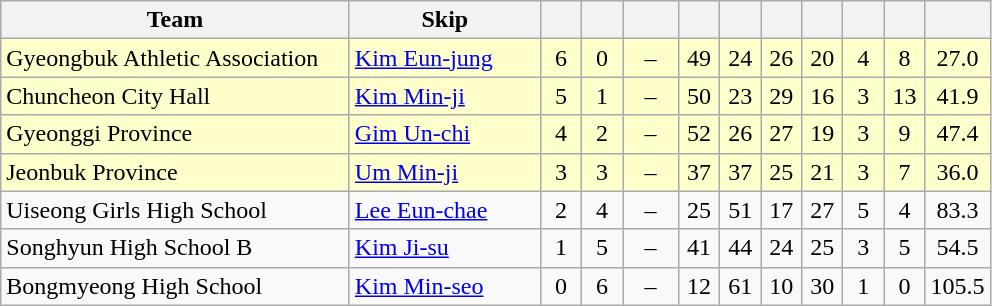<table class=wikitable  style="text-align:center;">
<tr>
<th width=225>Team</th>
<th width=120>Skip</th>
<th width=20></th>
<th width=20></th>
<th width=30></th>
<th width=20></th>
<th width=20></th>
<th width=20></th>
<th width=20></th>
<th width=20></th>
<th width=20></th>
<th width=20></th>
</tr>
<tr bgcolor=#ffffcc>
<td style="text-align:left;"> Gyeongbuk Athletic Association</td>
<td style="text-align:left;"><a href='#'>Kim Eun-jung</a></td>
<td>6</td>
<td>0</td>
<td>–</td>
<td>49</td>
<td>24</td>
<td>26</td>
<td>20</td>
<td>4</td>
<td>8</td>
<td>27.0</td>
</tr>
<tr bgcolor=#ffffcc>
<td style="text-align:left;"> Chuncheon City Hall</td>
<td style="text-align:left;"><a href='#'>Kim Min-ji</a></td>
<td>5</td>
<td>1</td>
<td>–</td>
<td>50</td>
<td>23</td>
<td>29</td>
<td>16</td>
<td>3</td>
<td>13</td>
<td>41.9</td>
</tr>
<tr bgcolor=#ffffcc>
<td style="text-align:left;"> Gyeonggi Province</td>
<td style="text-align:left;"><a href='#'>Gim Un-chi</a></td>
<td>4</td>
<td>2</td>
<td>–</td>
<td>52</td>
<td>26</td>
<td>27</td>
<td>19</td>
<td>3</td>
<td>9</td>
<td>47.4</td>
</tr>
<tr bgcolor=#ffffcc>
<td style="text-align:left;"> Jeonbuk Province</td>
<td style="text-align:left;"><a href='#'>Um Min-ji</a></td>
<td>3</td>
<td>3</td>
<td>–</td>
<td>37</td>
<td>37</td>
<td>25</td>
<td>21</td>
<td>3</td>
<td>7</td>
<td>36.0</td>
</tr>
<tr>
<td style="text-align:left;"> Uiseong Girls High School</td>
<td style="text-align:left;"><a href='#'>Lee Eun-chae</a></td>
<td>2</td>
<td>4</td>
<td>–</td>
<td>25</td>
<td>51</td>
<td>17</td>
<td>27</td>
<td>5</td>
<td>4</td>
<td>83.3</td>
</tr>
<tr>
<td style="text-align:left;"> Songhyun High School B</td>
<td style="text-align:left;"><a href='#'>Kim Ji-su</a></td>
<td>1</td>
<td>5</td>
<td>–</td>
<td>41</td>
<td>44</td>
<td>24</td>
<td>25</td>
<td>3</td>
<td>5</td>
<td>54.5</td>
</tr>
<tr>
<td style="text-align:left;"> Bongmyeong High School</td>
<td style="text-align:left;"><a href='#'>Kim Min-seo</a></td>
<td>0</td>
<td>6</td>
<td>–</td>
<td>12</td>
<td>61</td>
<td>10</td>
<td>30</td>
<td>1</td>
<td>0</td>
<td>105.5</td>
</tr>
</table>
